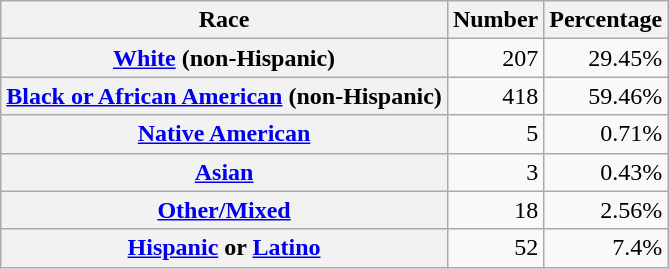<table class="wikitable" style="text-align:right">
<tr>
<th scope="col">Race</th>
<th scope="col">Number</th>
<th scope="col">Percentage</th>
</tr>
<tr>
<th scope="row"><a href='#'>White</a> (non-Hispanic)</th>
<td>207</td>
<td>29.45%</td>
</tr>
<tr>
<th scope="row"><a href='#'>Black or African American</a> (non-Hispanic)</th>
<td>418</td>
<td>59.46%</td>
</tr>
<tr>
<th scope="row"><a href='#'>Native American</a></th>
<td>5</td>
<td>0.71%</td>
</tr>
<tr>
<th scope="row"><a href='#'>Asian</a></th>
<td>3</td>
<td>0.43%</td>
</tr>
<tr>
<th scope="row"><a href='#'>Other/Mixed</a></th>
<td>18</td>
<td>2.56%</td>
</tr>
<tr>
<th scope="row"><a href='#'>Hispanic</a> or <a href='#'>Latino</a></th>
<td>52</td>
<td>7.4%</td>
</tr>
</table>
